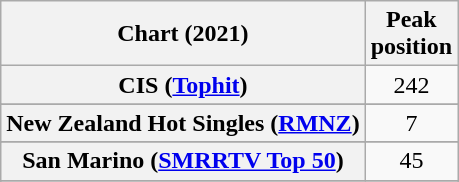<table class="wikitable sortable plainrowheaders" style="text-align:center">
<tr>
<th scope="col">Chart (2021)</th>
<th scope="col">Peak<br>position</th>
</tr>
<tr>
<th scope="row">CIS (<a href='#'>Tophit</a>)</th>
<td>242</td>
</tr>
<tr>
</tr>
<tr>
</tr>
<tr>
<th scope="row">New Zealand Hot Singles (<a href='#'>RMNZ</a>)</th>
<td>7</td>
</tr>
<tr>
</tr>
<tr>
<th scope="row">San Marino (<a href='#'>SMRRTV Top 50</a>)</th>
<td>45</td>
</tr>
<tr>
</tr>
<tr>
</tr>
<tr>
</tr>
</table>
